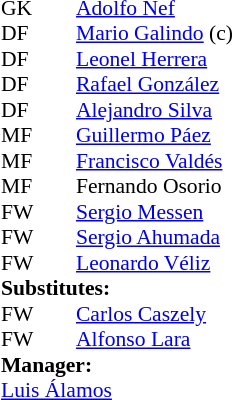<table cellspacing="0" cellpadding="0" style="font-size:90%; margin:0.2em auto;">
<tr>
<th width="25"></th>
<th width="25"></th>
</tr>
<tr>
<td>GK</td>
<td></td>
<td> <a href='#'>Adolfo Nef</a></td>
</tr>
<tr>
<td>DF</td>
<td></td>
<td> <a href='#'>Mario Galindo</a> (c)</td>
</tr>
<tr>
<td>DF</td>
<td></td>
<td> <a href='#'>Leonel Herrera</a></td>
</tr>
<tr>
<td>DF</td>
<td></td>
<td> <a href='#'>Rafael González</a></td>
</tr>
<tr>
<td>DF</td>
<td></td>
<td> <a href='#'>Alejandro Silva</a></td>
</tr>
<tr>
<td>MF</td>
<td></td>
<td> <a href='#'>Guillermo Páez</a></td>
</tr>
<tr>
<td>MF</td>
<td></td>
<td> <a href='#'>Francisco Valdés</a></td>
</tr>
<tr>
<td>MF</td>
<td></td>
<td> Fernando Osorio</td>
<td></td>
<td></td>
</tr>
<tr>
<td>FW</td>
<td></td>
<td> <a href='#'>Sergio Messen</a></td>
</tr>
<tr>
<td>FW</td>
<td></td>
<td> <a href='#'>Sergio Ahumada</a></td>
</tr>
<tr>
<td>FW</td>
<td></td>
<td> <a href='#'>Leonardo Véliz</a></td>
<td></td>
<td></td>
</tr>
<tr>
<td colspan=3><strong>Substitutes:</strong></td>
</tr>
<tr>
<td>FW</td>
<td></td>
<td> <a href='#'>Carlos Caszely</a></td>
<td></td>
<td></td>
</tr>
<tr>
<td>FW</td>
<td></td>
<td> <a href='#'>Alfonso Lara</a></td>
<td></td>
<td></td>
</tr>
<tr>
<td colspan=3><strong>Manager:</strong></td>
</tr>
<tr>
<td colspan=4> <a href='#'>Luis Álamos</a></td>
</tr>
</table>
